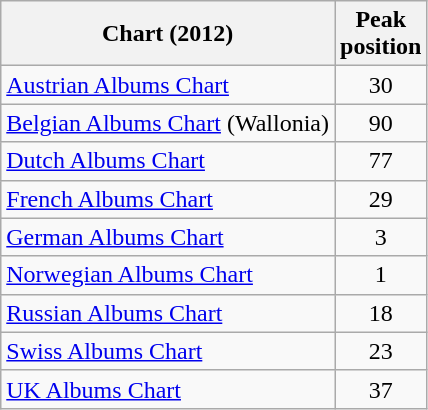<table class="wikitable sortable">
<tr>
<th>Chart (2012)</th>
<th>Peak<br>position</th>
</tr>
<tr>
<td><a href='#'>Austrian Albums Chart</a></td>
<td style="text-align:center;">30</td>
</tr>
<tr>
<td><a href='#'>Belgian Albums Chart</a> (Wallonia)</td>
<td style="text-align:center;">90</td>
</tr>
<tr>
<td><a href='#'>Dutch Albums Chart</a></td>
<td style="text-align:center;">77</td>
</tr>
<tr>
<td><a href='#'>French Albums Chart</a></td>
<td style="text-align:center;">29</td>
</tr>
<tr>
<td><a href='#'>German Albums Chart</a></td>
<td style="text-align:center;">3</td>
</tr>
<tr>
<td><a href='#'>Norwegian Albums Chart</a></td>
<td style="text-align:center;">1</td>
</tr>
<tr>
<td><a href='#'>Russian Albums Chart</a></td>
<td style="text-align:center;">18</td>
</tr>
<tr>
<td><a href='#'>Swiss Albums Chart</a></td>
<td style="text-align:center;">23</td>
</tr>
<tr>
<td><a href='#'>UK Albums Chart</a></td>
<td style="text-align:center;">37</td>
</tr>
</table>
